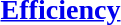<table width=100%>
<tr>
<td width=50% valign=top><br><h3><a href='#'>Efficiency</a></h3>




</td>
</tr>
</table>
